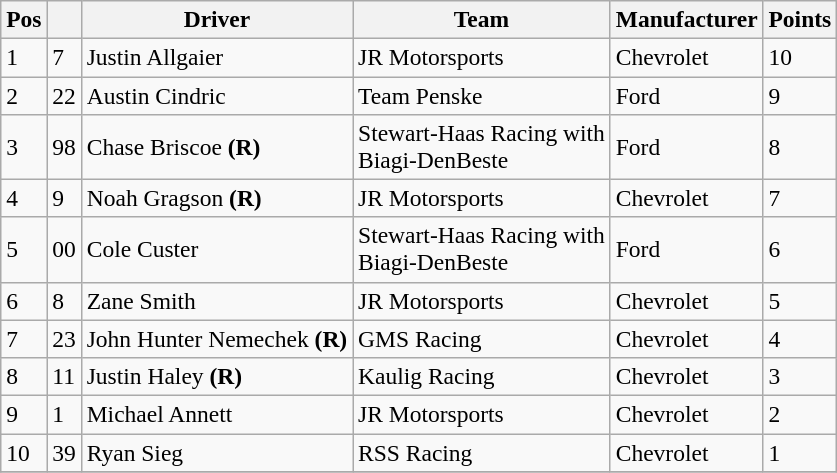<table class="wikitable" style="font-size:98%">
<tr>
<th>Pos</th>
<th></th>
<th>Driver</th>
<th>Team</th>
<th>Manufacturer</th>
<th>Points</th>
</tr>
<tr>
<td>1</td>
<td>7</td>
<td>Justin Allgaier</td>
<td>JR Motorsports</td>
<td>Chevrolet</td>
<td>10</td>
</tr>
<tr>
<td>2</td>
<td>22</td>
<td>Austin Cindric</td>
<td>Team Penske</td>
<td>Ford</td>
<td>9</td>
</tr>
<tr>
<td>3</td>
<td>98</td>
<td>Chase Briscoe <strong>(R)</strong></td>
<td>Stewart-Haas Racing with<br>Biagi-DenBeste</td>
<td>Ford</td>
<td>8</td>
</tr>
<tr>
<td>4</td>
<td>9</td>
<td>Noah Gragson <strong>(R)</strong></td>
<td>JR Motorsports</td>
<td>Chevrolet</td>
<td>7</td>
</tr>
<tr>
<td>5</td>
<td>00</td>
<td>Cole Custer</td>
<td>Stewart-Haas Racing with<br>Biagi-DenBeste</td>
<td>Ford</td>
<td>6</td>
</tr>
<tr>
<td>6</td>
<td>8</td>
<td>Zane Smith</td>
<td>JR Motorsports</td>
<td>Chevrolet</td>
<td>5</td>
</tr>
<tr>
<td>7</td>
<td>23</td>
<td>John Hunter Nemechek <strong>(R)</strong></td>
<td>GMS Racing</td>
<td>Chevrolet</td>
<td>4</td>
</tr>
<tr>
<td>8</td>
<td>11</td>
<td>Justin Haley <strong>(R)</strong></td>
<td>Kaulig Racing</td>
<td>Chevrolet</td>
<td>3</td>
</tr>
<tr>
<td>9</td>
<td>1</td>
<td>Michael Annett</td>
<td>JR Motorsports</td>
<td>Chevrolet</td>
<td>2</td>
</tr>
<tr>
<td>10</td>
<td>39</td>
<td>Ryan Sieg</td>
<td>RSS Racing</td>
<td>Chevrolet</td>
<td>1</td>
</tr>
<tr>
</tr>
</table>
